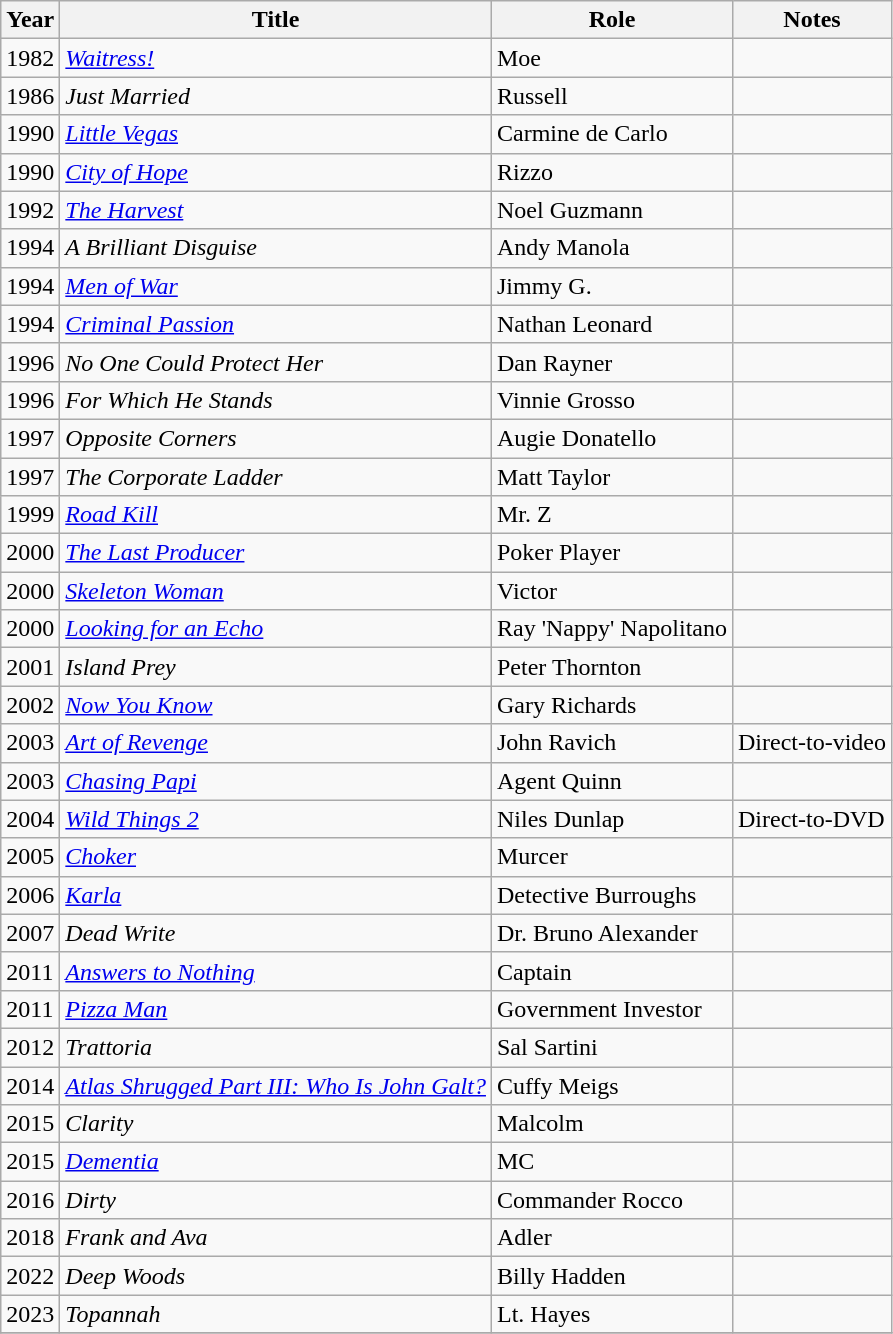<table class="wikitable">
<tr>
<th>Year</th>
<th>Title</th>
<th>Role</th>
<th>Notes</th>
</tr>
<tr>
<td>1982</td>
<td><em><a href='#'>Waitress!</a></em></td>
<td>Moe</td>
<td></td>
</tr>
<tr>
<td>1986</td>
<td><em>Just Married</em></td>
<td>Russell</td>
<td></td>
</tr>
<tr>
<td>1990</td>
<td><em><a href='#'>Little Vegas</a></em></td>
<td>Carmine de Carlo</td>
<td></td>
</tr>
<tr>
<td>1990</td>
<td><a href='#'><em>City of Hope</em></a></td>
<td>Rizzo</td>
<td></td>
</tr>
<tr>
<td>1992</td>
<td><a href='#'><em>The Harvest</em></a></td>
<td>Noel Guzmann</td>
<td></td>
</tr>
<tr>
<td>1994</td>
<td><em>A Brilliant Disguise</em></td>
<td>Andy Manola</td>
<td></td>
</tr>
<tr>
<td>1994</td>
<td><a href='#'><em>Men of War</em></a></td>
<td>Jimmy G.</td>
<td></td>
</tr>
<tr>
<td>1994</td>
<td><em><a href='#'>Criminal Passion</a></em></td>
<td>Nathan Leonard</td>
<td></td>
</tr>
<tr>
<td>1996</td>
<td><em>No One Could Protect Her</em></td>
<td>Dan Rayner</td>
<td></td>
</tr>
<tr>
<td>1996</td>
<td><em>For Which He Stands</em></td>
<td>Vinnie Grosso</td>
<td></td>
</tr>
<tr>
<td>1997</td>
<td><em>Opposite Corners</em></td>
<td>Augie Donatello</td>
<td></td>
</tr>
<tr>
<td>1997</td>
<td><em>The Corporate Ladder</em></td>
<td>Matt Taylor</td>
<td></td>
</tr>
<tr>
<td>1999</td>
<td><a href='#'><em>Road Kill</em></a></td>
<td>Mr. Z</td>
<td></td>
</tr>
<tr>
<td>2000</td>
<td><em><a href='#'>The Last Producer</a></em></td>
<td>Poker Player</td>
<td></td>
</tr>
<tr>
<td>2000</td>
<td><em><a href='#'>Skeleton Woman</a></em></td>
<td>Victor</td>
<td></td>
</tr>
<tr>
<td>2000</td>
<td><em><a href='#'>Looking for an Echo</a></em></td>
<td>Ray 'Nappy' Napolitano</td>
<td></td>
</tr>
<tr>
<td>2001</td>
<td><em>Island Prey</em></td>
<td>Peter Thornton</td>
<td></td>
</tr>
<tr>
<td>2002</td>
<td><a href='#'><em>Now You Know</em></a></td>
<td>Gary Richards</td>
<td></td>
</tr>
<tr>
<td>2003</td>
<td><em><a href='#'>Art of Revenge</a></em></td>
<td>John Ravich</td>
<td>Direct-to-video</td>
</tr>
<tr>
<td>2003</td>
<td><em><a href='#'>Chasing Papi</a></em></td>
<td>Agent Quinn</td>
<td></td>
</tr>
<tr>
<td>2004</td>
<td><em><a href='#'>Wild Things 2</a></em></td>
<td>Niles Dunlap</td>
<td>Direct-to-DVD</td>
</tr>
<tr>
<td>2005</td>
<td><a href='#'><em>Choker</em></a></td>
<td>Murcer</td>
<td></td>
</tr>
<tr>
<td>2006</td>
<td><a href='#'><em>Karla</em></a></td>
<td>Detective Burroughs</td>
<td></td>
</tr>
<tr>
<td>2007</td>
<td><em>Dead Write</em></td>
<td>Dr. Bruno Alexander</td>
<td></td>
</tr>
<tr>
<td>2011</td>
<td><a href='#'><em>Answers to Nothing</em></a></td>
<td>Captain</td>
<td></td>
</tr>
<tr>
<td>2011</td>
<td><a href='#'><em>Pizza Man</em></a></td>
<td>Government Investor</td>
<td></td>
</tr>
<tr>
<td>2012</td>
<td><em>Trattoria</em></td>
<td>Sal Sartini</td>
<td></td>
</tr>
<tr>
<td>2014</td>
<td><em><a href='#'>Atlas Shrugged Part III: Who Is John Galt?</a></em></td>
<td>Cuffy Meigs</td>
<td></td>
</tr>
<tr>
<td>2015</td>
<td><em>Clarity</em></td>
<td>Malcolm</td>
<td></td>
</tr>
<tr>
<td>2015</td>
<td><a href='#'><em>Dementia</em></a></td>
<td>MC</td>
<td></td>
</tr>
<tr>
<td>2016</td>
<td><em>Dirty</em></td>
<td>Commander Rocco</td>
<td></td>
</tr>
<tr>
<td>2018</td>
<td><em>Frank and Ava</em></td>
<td>Adler</td>
<td></td>
</tr>
<tr>
<td>2022</td>
<td><em>Deep Woods</em></td>
<td>Billy Hadden</td>
<td></td>
</tr>
<tr>
<td>2023</td>
<td><em>Topannah</em></td>
<td>Lt. Hayes</td>
<td></td>
</tr>
<tr>
</tr>
</table>
